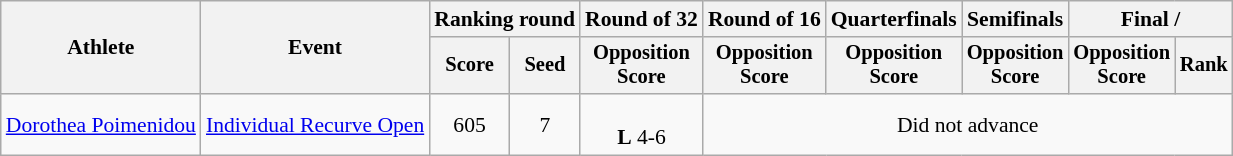<table class="wikitable" style="font-size:90%">
<tr>
<th rowspan="2">Athlete</th>
<th rowspan="2">Event</th>
<th colspan="2">Ranking round</th>
<th>Round of 32</th>
<th>Round of 16</th>
<th>Quarterfinals</th>
<th>Semifinals</th>
<th colspan="2">Final / </th>
</tr>
<tr style="font-size:95%">
<th>Score</th>
<th>Seed</th>
<th>Opposition<br>Score</th>
<th>Opposition<br>Score</th>
<th>Opposition<br>Score</th>
<th>Opposition<br>Score</th>
<th>Opposition<br>Score</th>
<th>Rank</th>
</tr>
<tr align=center>
<td align=left><a href='#'>Dorothea Poimenidou</a></td>
<td align=left><a href='#'>
Individual Recurve Open</a></td>
<td>605</td>
<td>7</td>
<td><br><strong>L</strong> 4-6</td>
<td colspan=5>Did not advance</td>
</tr>
</table>
